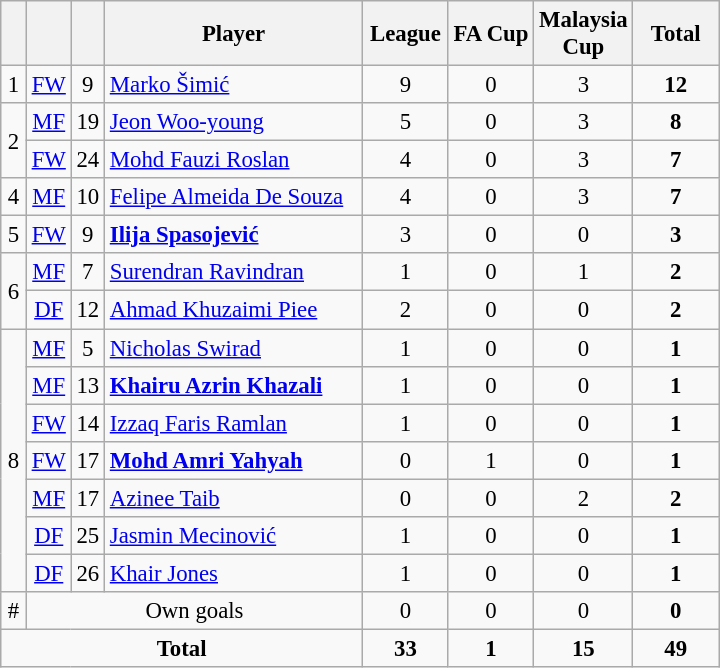<table class="wikitable sortable" style="font-size: 95%; text-align: center">
<tr>
<th width=10></th>
<th width=10></th>
<th width=10></th>
<th width=165>Player</th>
<th width=50>League</th>
<th width=50>FA Cup</th>
<th width=50>Malaysia Cup</th>
<th width=50>Total</th>
</tr>
<tr>
<td>1</td>
<td><a href='#'>FW</a></td>
<td>9</td>
<td align=left> <a href='#'>Marko Šimić</a></td>
<td>9</td>
<td>0</td>
<td>3</td>
<td><strong>12</strong></td>
</tr>
<tr>
<td rowspan="2">2</td>
<td><a href='#'>MF</a></td>
<td>19</td>
<td align=left> <a href='#'>Jeon Woo-young</a></td>
<td>5</td>
<td>0</td>
<td>3</td>
<td><strong>8</strong></td>
</tr>
<tr>
<td><a href='#'>FW</a></td>
<td>24</td>
<td align=left> <a href='#'>Mohd Fauzi Roslan</a></td>
<td>4</td>
<td>0</td>
<td>3</td>
<td><strong>7</strong></td>
</tr>
<tr>
<td>4</td>
<td><a href='#'>MF</a></td>
<td>10</td>
<td align=left> <a href='#'>Felipe Almeida De Souza</a></td>
<td>4</td>
<td>0</td>
<td>3</td>
<td><strong>7</strong></td>
</tr>
<tr>
<td>5</td>
<td><a href='#'>FW</a></td>
<td>9</td>
<td align=left> <strong><a href='#'>Ilija Spasojević</a></strong></td>
<td>3</td>
<td>0</td>
<td>0</td>
<td><strong>3</strong></td>
</tr>
<tr>
<td rowspan="2">6</td>
<td><a href='#'>MF</a></td>
<td>7</td>
<td align=left> <a href='#'>Surendran Ravindran</a></td>
<td>1</td>
<td>0</td>
<td>1</td>
<td><strong>2</strong></td>
</tr>
<tr>
<td><a href='#'>DF</a></td>
<td>12</td>
<td align=left> <a href='#'>Ahmad Khuzaimi Piee</a></td>
<td>2</td>
<td>0</td>
<td>0</td>
<td><strong>2</strong></td>
</tr>
<tr>
<td rowspan="7">8</td>
<td><a href='#'>MF</a></td>
<td>5</td>
<td align=left> <a href='#'>Nicholas Swirad</a></td>
<td>1</td>
<td>0</td>
<td>0</td>
<td><strong>1</strong></td>
</tr>
<tr>
<td><a href='#'>MF</a></td>
<td>13</td>
<td align=left> <strong><a href='#'>Khairu Azrin Khazali</a></strong></td>
<td>1</td>
<td>0</td>
<td>0</td>
<td><strong>1</strong></td>
</tr>
<tr>
<td><a href='#'>FW</a></td>
<td>14</td>
<td align=left> <a href='#'>Izzaq Faris Ramlan</a></td>
<td>1</td>
<td>0</td>
<td>0</td>
<td><strong>1</strong></td>
</tr>
<tr>
<td><a href='#'>FW</a></td>
<td>17</td>
<td align=left> <strong><a href='#'>Mohd Amri Yahyah</a></strong></td>
<td>0</td>
<td>1</td>
<td>0</td>
<td><strong>1</strong></td>
</tr>
<tr>
<td><a href='#'>MF</a></td>
<td>17</td>
<td align=left> <a href='#'>Azinee Taib</a></td>
<td>0</td>
<td>0</td>
<td>2</td>
<td><strong>2</strong></td>
</tr>
<tr>
<td><a href='#'>DF</a></td>
<td>25</td>
<td align=left> <a href='#'>Jasmin Mecinović</a></td>
<td>1</td>
<td>0</td>
<td>0</td>
<td><strong>1</strong></td>
</tr>
<tr>
<td><a href='#'>DF</a></td>
<td>26</td>
<td align=left> <a href='#'>Khair Jones</a></td>
<td>1</td>
<td>0</td>
<td>0</td>
<td><strong>1</strong></td>
</tr>
<tr>
<td>#</td>
<td colspan="3">Own goals</td>
<td>0</td>
<td>0</td>
<td>0</td>
<td><strong>0</strong></td>
</tr>
<tr>
<td colspan=4><strong>Total</strong></td>
<td><strong>33</strong></td>
<td><strong>1</strong></td>
<td><strong>15</strong></td>
<td><strong>49</strong></td>
</tr>
</table>
